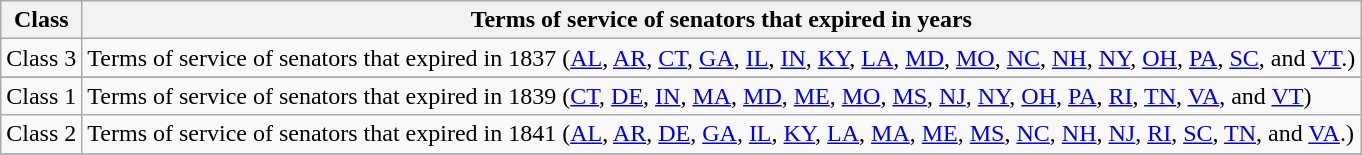<table class="wikitable sortable">
<tr valign=bottom>
<th>Class</th>
<th>Terms of service of senators that expired in years</th>
</tr>
<tr>
<td>Class 3</td>
<td>Terms of service of senators that expired in 1837 (<a href='#'>AL</a>, <a href='#'>AR</a>, <a href='#'>CT</a>, <a href='#'>GA</a>, <a href='#'>IL</a>, <a href='#'>IN</a>, <a href='#'>KY</a>, <a href='#'>LA</a>, <a href='#'>MD</a>, <a href='#'>MO</a>, <a href='#'>NC</a>, <a href='#'>NH</a>, <a href='#'>NY</a>, <a href='#'>OH</a>, <a href='#'>PA</a>, <a href='#'>SC</a>, and  <a href='#'>VT</a>.)</td>
</tr>
<tr>
</tr>
<tr>
<td>Class 1</td>
<td>Terms of service of senators that expired in 1839 (<a href='#'>CT</a>, <a href='#'>DE</a>, <a href='#'>IN</a>, <a href='#'>MA</a>, <a href='#'>MD</a>, <a href='#'>ME</a>, <a href='#'>MO</a>, <a href='#'>MS</a>, <a href='#'>NJ</a>, <a href='#'>NY</a>, <a href='#'>OH</a>, <a href='#'>PA</a>, <a href='#'>RI</a>, <a href='#'>TN</a>, <a href='#'>VA</a>, and <a href='#'>VT</a>)</td>
</tr>
<tr>
<td>Class 2</td>
<td>Terms of service of senators that expired in 1841 (<a href='#'>AL</a>, <a href='#'>AR</a>, <a href='#'>DE</a>, <a href='#'>GA</a>, <a href='#'>IL</a>, <a href='#'>KY</a>, <a href='#'>LA</a>, <a href='#'>MA</a>, <a href='#'>ME</a>, <a href='#'>MS</a>, <a href='#'>NC</a>, <a href='#'>NH</a>, <a href='#'>NJ</a>, <a href='#'>RI</a>, <a href='#'>SC</a>, <a href='#'>TN</a>, and <a href='#'>VA</a>.)</td>
</tr>
<tr>
</tr>
</table>
